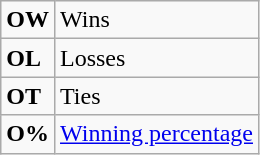<table class="wikitable">
<tr>
<td><strong>OW</strong></td>
<td>Wins</td>
</tr>
<tr>
<td><strong>OL</strong></td>
<td>Losses</td>
</tr>
<tr>
<td><strong>OT</strong></td>
<td>Ties</td>
</tr>
<tr>
<td align="center"><strong>O%</strong></td>
<td><a href='#'>Winning percentage</a></td>
</tr>
</table>
